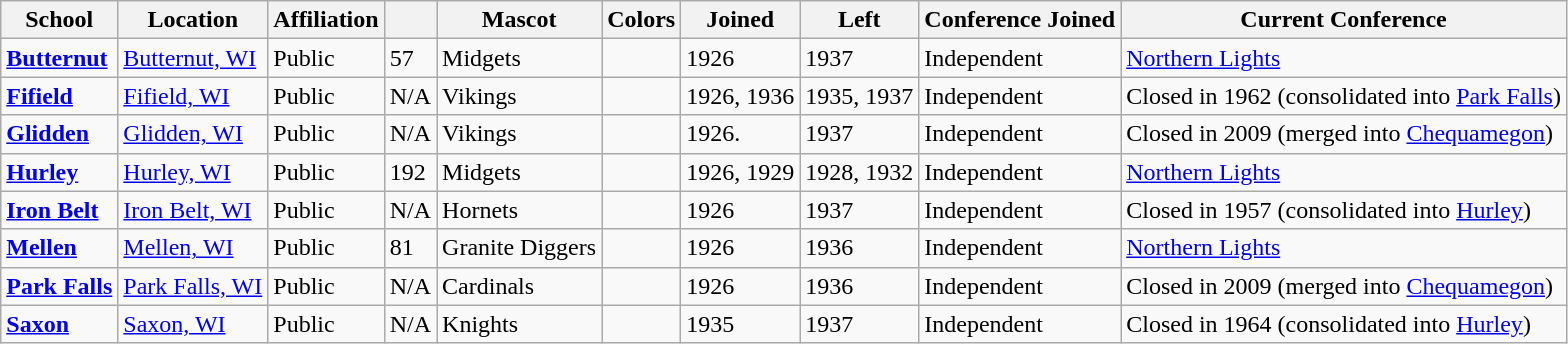<table class="wikitable sortable">
<tr>
<th>School</th>
<th>Location</th>
<th>Affiliation</th>
<th></th>
<th>Mascot</th>
<th>Colors</th>
<th>Joined</th>
<th>Left</th>
<th>Conference Joined</th>
<th>Current Conference</th>
</tr>
<tr>
<td><a href='#'><strong>Butternut</strong></a></td>
<td><a href='#'>Butternut, WI</a></td>
<td>Public</td>
<td>57</td>
<td>Midgets</td>
<td> </td>
<td>1926</td>
<td>1937</td>
<td>Independent</td>
<td><a href='#'>Northern Lights</a></td>
</tr>
<tr>
<td><a href='#'><strong>Fifield</strong></a></td>
<td><a href='#'>Fifield, WI</a></td>
<td>Public</td>
<td>N/A</td>
<td>Vikings</td>
<td> </td>
<td>1926, 1936</td>
<td>1935, 1937</td>
<td>Independent</td>
<td>Closed in 1962 (consolidated into <a href='#'>Park Falls</a>)</td>
</tr>
<tr>
<td><a href='#'><strong>Glidden</strong></a></td>
<td><a href='#'>Glidden, WI</a></td>
<td>Public</td>
<td>N/A</td>
<td>Vikings</td>
<td> </td>
<td>1926.</td>
<td>1937</td>
<td>Independent</td>
<td>Closed in 2009 (merged into <a href='#'>Chequamegon</a>)</td>
</tr>
<tr>
<td><a href='#'><strong>Hurley</strong></a></td>
<td><a href='#'>Hurley, WI</a></td>
<td>Public</td>
<td>192</td>
<td>Midgets</td>
<td> </td>
<td>1926, 1929</td>
<td>1928, 1932</td>
<td>Independent</td>
<td><a href='#'>Northern Lights</a></td>
</tr>
<tr>
<td><a href='#'><strong>Iron Belt</strong></a></td>
<td><a href='#'>Iron Belt, WI</a></td>
<td>Public</td>
<td>N/A</td>
<td>Hornets</td>
<td> </td>
<td>1926</td>
<td>1937</td>
<td>Independent</td>
<td>Closed in 1957 (consolidated into <a href='#'>Hurley</a>)</td>
</tr>
<tr>
<td><a href='#'><strong>Mellen</strong></a></td>
<td><a href='#'>Mellen, WI</a></td>
<td>Public</td>
<td>81</td>
<td>Granite Diggers</td>
<td> </td>
<td>1926</td>
<td>1936</td>
<td>Independent</td>
<td><a href='#'>Northern Lights</a></td>
</tr>
<tr>
<td><a href='#'><strong>Park Falls</strong></a></td>
<td><a href='#'>Park Falls, WI</a></td>
<td>Public</td>
<td>N/A</td>
<td>Cardinals</td>
<td> </td>
<td>1926</td>
<td>1936</td>
<td>Independent</td>
<td>Closed in 2009 (merged into <a href='#'>Chequamegon</a>)</td>
</tr>
<tr>
<td><a href='#'><strong>Saxon</strong></a></td>
<td><a href='#'>Saxon, WI</a></td>
<td>Public</td>
<td>N/A</td>
<td>Knights</td>
<td> </td>
<td>1935</td>
<td>1937</td>
<td>Independent</td>
<td>Closed in 1964 (consolidated into <a href='#'>Hurley</a>)</td>
</tr>
</table>
